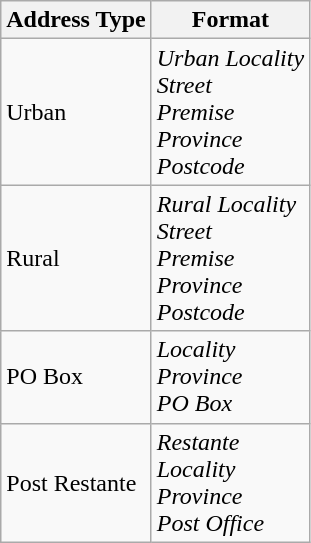<table class="wikitable">
<tr>
<th>Address Type</th>
<th>Format</th>
</tr>
<tr>
<td>Urban</td>
<td><em>Urban Locality</em><br><em>Street</em><br><em>Premise</em><br><em>Province</em><br><em>Postcode</em></td>
</tr>
<tr>
<td>Rural</td>
<td><em>Rural Locality</em><br><em>Street</em><br><em>Premise</em><br><em>Province</em><br><em>Postcode</em></td>
</tr>
<tr>
<td>PO Box</td>
<td><em>Locality</em><br><em>Province</em><br><em>PO Box</em></td>
</tr>
<tr>
<td>Post Restante</td>
<td><em>Restante</em><br><em>Locality</em><br><em>Province</em><br><em>Post Office</em></td>
</tr>
</table>
